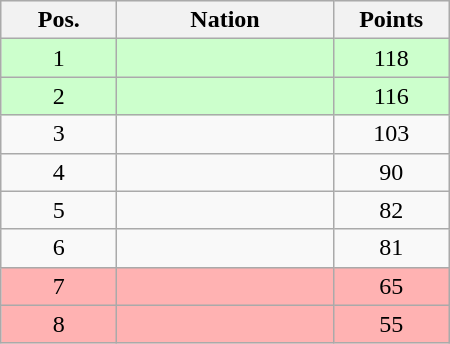<table class="wikitable gauche" cellspacing="1" style="width:300px;">
<tr style="background:#efefef; text-align:center;">
<th style="width:70px;">Pos.</th>
<th>Nation</th>
<th style="width:70px;">Points</th>
</tr>
<tr style="vertical-align:top; text-align:center; background:#ccffcc;">
<td>1</td>
<td style="text-align:left;"></td>
<td>118</td>
</tr>
<tr style="vertical-align:top; text-align:center; background:#ccffcc;">
<td>2</td>
<td style="text-align:left;"></td>
<td>116</td>
</tr>
<tr style="vertical-align:top; text-align:center;">
<td>3</td>
<td style="text-align:left;"></td>
<td>103</td>
</tr>
<tr style="vertical-align:top; text-align:center;">
<td>4</td>
<td style="text-align:left;"></td>
<td>90</td>
</tr>
<tr style="vertical-align:top; text-align:center;">
<td>5</td>
<td style="text-align:left;"></td>
<td>82</td>
</tr>
<tr style="vertical-align:top; text-align:center;">
<td>6</td>
<td style="text-align:left;"></td>
<td>81</td>
</tr>
<tr style="vertical-align:top; text-align:center; background:#ffb2b2;">
<td>7</td>
<td style="text-align:left;"></td>
<td>65</td>
</tr>
<tr style="vertical-align:top; text-align:center; background:#ffb2b2;">
<td>8</td>
<td style="text-align:left;"></td>
<td>55</td>
</tr>
</table>
